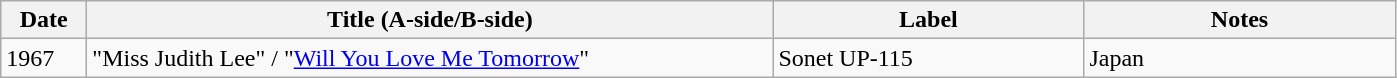<table class="wikitable">
<tr>
<th width="50">Date</th>
<th style="width:450px;">Title (A-side/B-side)</th>
<th style="width:200px;">Label</th>
<th style="width:200px;">Notes</th>
</tr>
<tr>
<td>1967</td>
<td>"Miss Judith Lee" / "<a href='#'>Will You Love Me Tomorrow</a>"</td>
<td>Sonet UP-115</td>
<td>Japan</td>
</tr>
</table>
